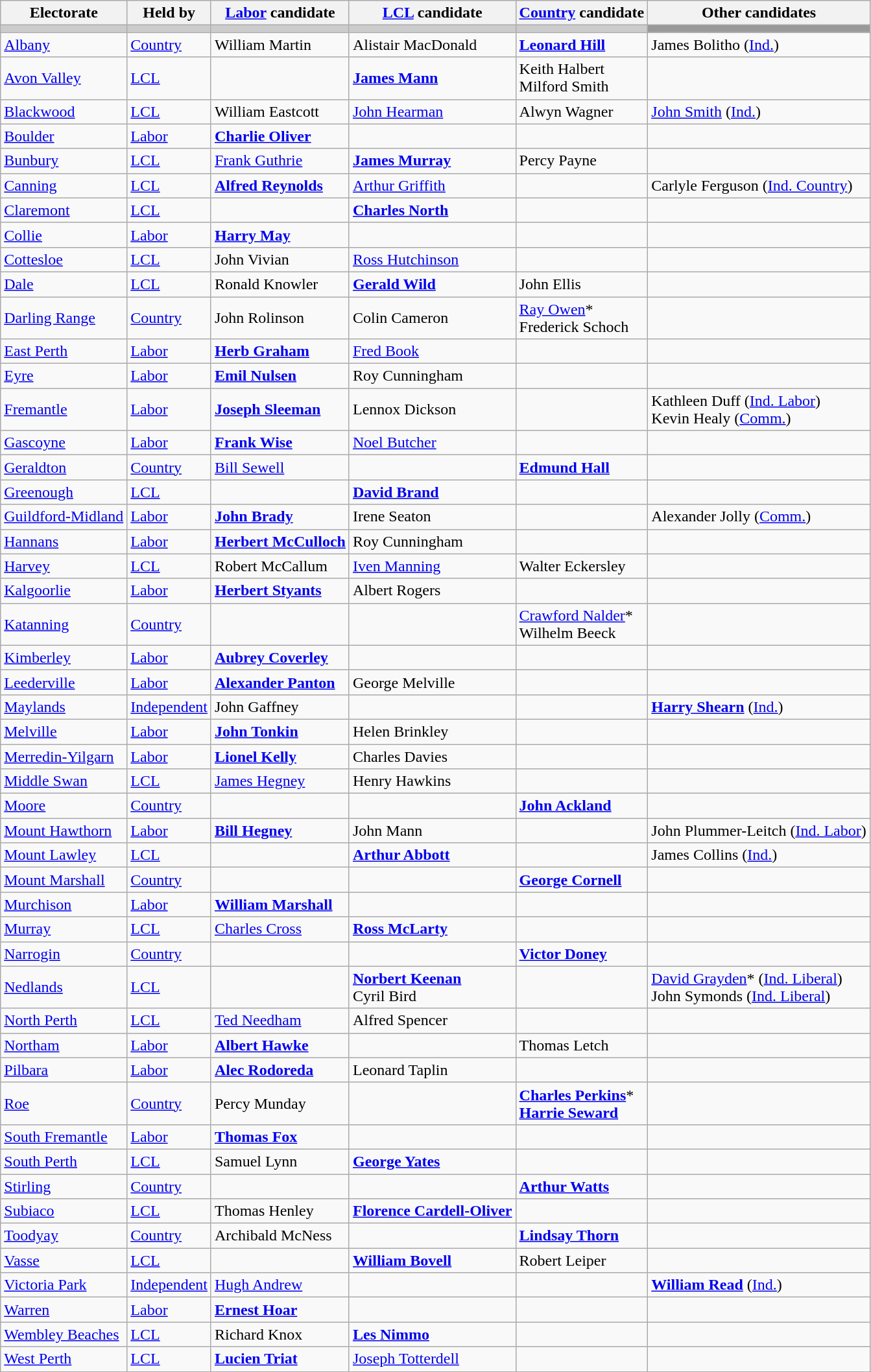<table class="wikitable">
<tr>
<th>Electorate</th>
<th>Held by</th>
<th><a href='#'>Labor</a> candidate</th>
<th><a href='#'>LCL</a> candidate</th>
<th><a href='#'>Country</a> candidate</th>
<th>Other candidates</th>
</tr>
<tr bgcolor="#cccccc">
<td></td>
<td></td>
<td></td>
<td></td>
<td></td>
<td bgcolor="#999999"></td>
</tr>
<tr>
<td><a href='#'>Albany</a></td>
<td><a href='#'>Country</a></td>
<td>William Martin</td>
<td>Alistair MacDonald</td>
<td><strong><a href='#'>Leonard Hill</a></strong></td>
<td>James Bolitho (<a href='#'>Ind.</a>)</td>
</tr>
<tr>
<td><a href='#'>Avon Valley</a></td>
<td><a href='#'>LCL</a></td>
<td></td>
<td><strong><a href='#'>James Mann</a></strong></td>
<td>Keith Halbert <br> Milford Smith</td>
<td></td>
</tr>
<tr>
<td><a href='#'>Blackwood</a></td>
<td><a href='#'>LCL</a></td>
<td>William Eastcott</td>
<td><a href='#'>John Hearman</a></td>
<td>Alwyn Wagner</td>
<td><a href='#'>John Smith</a> (<a href='#'>Ind.</a>)</td>
</tr>
<tr>
<td><a href='#'>Boulder</a></td>
<td><a href='#'>Labor</a></td>
<td><strong><a href='#'>Charlie Oliver</a></strong></td>
<td></td>
<td></td>
<td></td>
</tr>
<tr>
<td><a href='#'>Bunbury</a></td>
<td><a href='#'>LCL</a></td>
<td><a href='#'>Frank Guthrie</a></td>
<td><strong><a href='#'>James Murray</a></strong></td>
<td>Percy Payne</td>
<td></td>
</tr>
<tr>
<td><a href='#'>Canning</a></td>
<td><a href='#'>LCL</a></td>
<td><strong><a href='#'>Alfred Reynolds</a></strong></td>
<td><a href='#'>Arthur Griffith</a></td>
<td></td>
<td>Carlyle Ferguson (<a href='#'>Ind. Country</a>)</td>
</tr>
<tr>
<td><a href='#'>Claremont</a></td>
<td><a href='#'>LCL</a></td>
<td></td>
<td><strong><a href='#'>Charles North</a></strong></td>
<td></td>
<td></td>
</tr>
<tr>
<td><a href='#'>Collie</a></td>
<td><a href='#'>Labor</a></td>
<td><strong><a href='#'>Harry May</a></strong></td>
<td></td>
<td></td>
<td></td>
</tr>
<tr>
<td><a href='#'>Cottesloe</a></td>
<td><a href='#'>LCL</a></td>
<td>John Vivian</td>
<td><a href='#'>Ross Hutchinson</a></td>
<td></td>
<td></td>
</tr>
<tr>
<td><a href='#'>Dale</a></td>
<td><a href='#'>LCL</a></td>
<td>Ronald Knowler</td>
<td><strong><a href='#'>Gerald Wild</a></strong></td>
<td>John Ellis</td>
<td></td>
</tr>
<tr>
<td><a href='#'>Darling Range</a></td>
<td><a href='#'>Country</a></td>
<td>John Rolinson</td>
<td>Colin Cameron</td>
<td><a href='#'>Ray Owen</a>* <br> Frederick Schoch</td>
<td></td>
</tr>
<tr>
<td><a href='#'>East Perth</a></td>
<td><a href='#'>Labor</a></td>
<td><strong><a href='#'>Herb Graham</a></strong></td>
<td><a href='#'>Fred Book</a></td>
<td></td>
<td></td>
</tr>
<tr>
<td><a href='#'>Eyre</a></td>
<td><a href='#'>Labor</a></td>
<td><strong><a href='#'>Emil Nulsen</a></strong></td>
<td>Roy Cunningham</td>
<td></td>
<td></td>
</tr>
<tr>
<td><a href='#'>Fremantle</a></td>
<td><a href='#'>Labor</a></td>
<td><strong><a href='#'>Joseph Sleeman</a></strong></td>
<td>Lennox Dickson</td>
<td></td>
<td>Kathleen Duff (<a href='#'>Ind. Labor</a>) <br> Kevin Healy (<a href='#'>Comm.</a>)</td>
</tr>
<tr>
<td><a href='#'>Gascoyne</a></td>
<td><a href='#'>Labor</a></td>
<td><strong><a href='#'>Frank Wise</a></strong></td>
<td><a href='#'>Noel Butcher</a></td>
<td></td>
<td></td>
</tr>
<tr>
<td><a href='#'>Geraldton</a></td>
<td><a href='#'>Country</a></td>
<td><a href='#'>Bill Sewell</a></td>
<td></td>
<td><strong><a href='#'>Edmund Hall</a></strong></td>
<td></td>
</tr>
<tr>
<td><a href='#'>Greenough</a></td>
<td><a href='#'>LCL</a></td>
<td></td>
<td><strong><a href='#'>David Brand</a></strong></td>
<td></td>
<td></td>
</tr>
<tr>
<td><a href='#'>Guildford-Midland</a></td>
<td><a href='#'>Labor</a></td>
<td><strong><a href='#'>John Brady</a></strong></td>
<td>Irene Seaton</td>
<td></td>
<td>Alexander Jolly (<a href='#'>Comm.</a>)</td>
</tr>
<tr>
<td><a href='#'>Hannans</a></td>
<td><a href='#'>Labor</a></td>
<td><strong><a href='#'>Herbert McCulloch</a></strong></td>
<td>Roy Cunningham</td>
<td></td>
<td></td>
</tr>
<tr>
<td><a href='#'>Harvey</a></td>
<td><a href='#'>LCL</a></td>
<td>Robert McCallum</td>
<td><a href='#'>Iven Manning</a></td>
<td>Walter Eckersley</td>
<td></td>
</tr>
<tr>
<td><a href='#'>Kalgoorlie</a></td>
<td><a href='#'>Labor</a></td>
<td><strong><a href='#'>Herbert Styants</a></strong></td>
<td>Albert Rogers</td>
<td></td>
<td></td>
</tr>
<tr>
<td><a href='#'>Katanning</a></td>
<td><a href='#'>Country</a></td>
<td></td>
<td></td>
<td><a href='#'>Crawford Nalder</a>* <br> Wilhelm Beeck</td>
<td></td>
</tr>
<tr>
<td><a href='#'>Kimberley</a></td>
<td><a href='#'>Labor</a></td>
<td><strong><a href='#'>Aubrey Coverley</a></strong></td>
<td></td>
<td></td>
<td></td>
</tr>
<tr>
<td><a href='#'>Leederville</a></td>
<td><a href='#'>Labor</a></td>
<td><strong><a href='#'>Alexander Panton</a></strong></td>
<td>George Melville</td>
<td></td>
<td></td>
</tr>
<tr>
<td><a href='#'>Maylands</a></td>
<td><a href='#'>Independent</a></td>
<td>John Gaffney</td>
<td></td>
<td></td>
<td><strong><a href='#'>Harry Shearn</a></strong> (<a href='#'>Ind.</a>)</td>
</tr>
<tr>
<td><a href='#'>Melville</a></td>
<td><a href='#'>Labor</a></td>
<td><strong><a href='#'>John Tonkin</a></strong></td>
<td>Helen Brinkley</td>
<td></td>
<td></td>
</tr>
<tr>
<td><a href='#'>Merredin-Yilgarn</a></td>
<td><a href='#'>Labor</a></td>
<td><strong><a href='#'>Lionel Kelly</a></strong></td>
<td>Charles Davies</td>
<td></td>
<td></td>
</tr>
<tr>
<td><a href='#'>Middle Swan</a></td>
<td><a href='#'>LCL</a></td>
<td><a href='#'>James Hegney</a></td>
<td>Henry Hawkins</td>
<td></td>
<td></td>
</tr>
<tr>
<td><a href='#'>Moore</a></td>
<td><a href='#'>Country</a></td>
<td></td>
<td></td>
<td><strong><a href='#'>John Ackland</a></strong></td>
<td></td>
</tr>
<tr>
<td><a href='#'>Mount Hawthorn</a></td>
<td><a href='#'>Labor</a></td>
<td><strong><a href='#'>Bill Hegney</a></strong></td>
<td>John Mann</td>
<td></td>
<td>John Plummer-Leitch (<a href='#'>Ind. Labor</a>)</td>
</tr>
<tr>
<td><a href='#'>Mount Lawley</a></td>
<td><a href='#'>LCL</a></td>
<td></td>
<td><strong><a href='#'>Arthur Abbott</a></strong></td>
<td></td>
<td>James Collins (<a href='#'>Ind.</a>)</td>
</tr>
<tr>
<td><a href='#'>Mount Marshall</a></td>
<td><a href='#'>Country</a></td>
<td></td>
<td></td>
<td><strong><a href='#'>George Cornell</a></strong></td>
<td></td>
</tr>
<tr>
<td><a href='#'>Murchison</a></td>
<td><a href='#'>Labor</a></td>
<td><strong><a href='#'>William Marshall</a></strong></td>
<td></td>
<td></td>
<td></td>
</tr>
<tr>
<td><a href='#'>Murray</a></td>
<td><a href='#'>LCL</a></td>
<td><a href='#'>Charles Cross</a></td>
<td><strong><a href='#'>Ross McLarty</a></strong></td>
<td></td>
<td></td>
</tr>
<tr>
<td><a href='#'>Narrogin</a></td>
<td><a href='#'>Country</a></td>
<td></td>
<td></td>
<td><strong><a href='#'>Victor Doney</a></strong></td>
<td></td>
</tr>
<tr>
<td><a href='#'>Nedlands</a></td>
<td><a href='#'>LCL</a></td>
<td></td>
<td><strong><a href='#'>Norbert Keenan</a></strong> <br> Cyril Bird</td>
<td></td>
<td><a href='#'>David Grayden</a>* (<a href='#'>Ind. Liberal</a>) <br> John Symonds (<a href='#'>Ind. Liberal</a>)</td>
</tr>
<tr>
<td><a href='#'>North Perth</a></td>
<td><a href='#'>LCL</a></td>
<td><a href='#'>Ted Needham</a></td>
<td>Alfred Spencer</td>
<td></td>
<td></td>
</tr>
<tr>
<td><a href='#'>Northam</a></td>
<td><a href='#'>Labor</a></td>
<td><strong><a href='#'>Albert Hawke</a></strong></td>
<td></td>
<td>Thomas Letch</td>
<td></td>
</tr>
<tr>
<td><a href='#'>Pilbara</a></td>
<td><a href='#'>Labor</a></td>
<td><strong><a href='#'>Alec Rodoreda</a></strong></td>
<td>Leonard Taplin</td>
<td></td>
<td></td>
</tr>
<tr>
<td><a href='#'>Roe</a></td>
<td><a href='#'>Country</a></td>
<td>Percy Munday</td>
<td></td>
<td><strong><a href='#'>Charles Perkins</a></strong>* <br> <strong><a href='#'>Harrie Seward</a></strong></td>
<td></td>
</tr>
<tr>
<td><a href='#'>South Fremantle</a></td>
<td><a href='#'>Labor</a></td>
<td><strong><a href='#'>Thomas Fox</a></strong></td>
<td></td>
<td></td>
<td></td>
</tr>
<tr>
<td><a href='#'>South Perth</a></td>
<td><a href='#'>LCL</a></td>
<td>Samuel Lynn</td>
<td><strong><a href='#'>George Yates</a></strong></td>
<td></td>
<td></td>
</tr>
<tr>
<td><a href='#'>Stirling</a></td>
<td><a href='#'>Country</a></td>
<td></td>
<td></td>
<td><strong><a href='#'>Arthur Watts</a></strong></td>
<td></td>
</tr>
<tr>
<td><a href='#'>Subiaco</a></td>
<td><a href='#'>LCL</a></td>
<td>Thomas Henley</td>
<td><strong><a href='#'>Florence Cardell-Oliver</a></strong></td>
<td></td>
<td></td>
</tr>
<tr>
<td><a href='#'>Toodyay</a></td>
<td><a href='#'>Country</a></td>
<td>Archibald McNess</td>
<td></td>
<td><strong><a href='#'>Lindsay Thorn</a></strong></td>
<td></td>
</tr>
<tr>
<td><a href='#'>Vasse</a></td>
<td><a href='#'>LCL</a></td>
<td></td>
<td><strong><a href='#'>William Bovell</a></strong></td>
<td>Robert Leiper</td>
<td></td>
</tr>
<tr>
<td><a href='#'>Victoria Park</a></td>
<td><a href='#'>Independent</a></td>
<td><a href='#'>Hugh Andrew</a></td>
<td></td>
<td></td>
<td><strong><a href='#'>William Read</a></strong> (<a href='#'>Ind.</a>)</td>
</tr>
<tr>
<td><a href='#'>Warren</a></td>
<td><a href='#'>Labor</a></td>
<td><strong><a href='#'>Ernest Hoar</a></strong></td>
<td></td>
<td></td>
<td></td>
</tr>
<tr>
<td><a href='#'>Wembley Beaches</a></td>
<td><a href='#'>LCL</a></td>
<td>Richard Knox</td>
<td><strong><a href='#'>Les Nimmo</a></strong></td>
<td></td>
<td></td>
</tr>
<tr>
<td><a href='#'>West Perth</a></td>
<td><a href='#'>LCL</a></td>
<td><strong><a href='#'>Lucien Triat</a></strong></td>
<td><a href='#'>Joseph Totterdell</a></td>
<td></td>
<td></td>
</tr>
<tr>
</tr>
</table>
